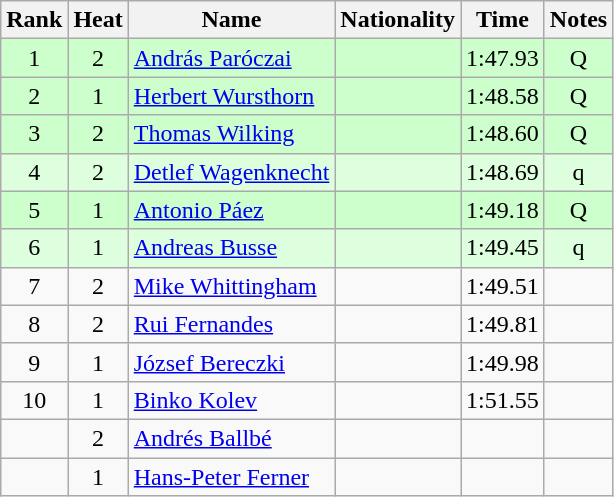<table class="wikitable sortable" style="text-align:center">
<tr>
<th>Rank</th>
<th>Heat</th>
<th>Name</th>
<th>Nationality</th>
<th>Time</th>
<th>Notes</th>
</tr>
<tr bgcolor=ccffcc>
<td>1</td>
<td>2</td>
<td align="left"><a href='#'>András Paróczai</a></td>
<td align=left></td>
<td>1:47.93</td>
<td>Q</td>
</tr>
<tr bgcolor=ccffcc>
<td>2</td>
<td>1</td>
<td align="left"><a href='#'>Herbert Wursthorn</a></td>
<td align=left></td>
<td>1:48.58</td>
<td>Q</td>
</tr>
<tr bgcolor=ccffcc>
<td>3</td>
<td>2</td>
<td align="left"><a href='#'>Thomas Wilking</a></td>
<td align=left></td>
<td>1:48.60</td>
<td>Q</td>
</tr>
<tr bgcolor=ddffdd>
<td>4</td>
<td>2</td>
<td align="left"><a href='#'>Detlef Wagenknecht</a></td>
<td align=left></td>
<td>1:48.69</td>
<td>q</td>
</tr>
<tr bgcolor=ccffcc>
<td>5</td>
<td>1</td>
<td align="left"><a href='#'>Antonio Páez</a></td>
<td align=left></td>
<td>1:49.18</td>
<td>Q</td>
</tr>
<tr bgcolor=ddffdd>
<td>6</td>
<td>1</td>
<td align="left"><a href='#'>Andreas Busse</a></td>
<td align=left></td>
<td>1:49.45</td>
<td>q</td>
</tr>
<tr>
<td>7</td>
<td>2</td>
<td align="left"><a href='#'>Mike Whittingham</a></td>
<td align=left></td>
<td>1:49.51</td>
<td></td>
</tr>
<tr>
<td>8</td>
<td>2</td>
<td align="left"><a href='#'>Rui Fernandes</a></td>
<td align=left></td>
<td>1:49.81</td>
<td></td>
</tr>
<tr>
<td>9</td>
<td>1</td>
<td align="left"><a href='#'>József Bereczki</a></td>
<td align=left></td>
<td>1:49.98</td>
<td></td>
</tr>
<tr>
<td>10</td>
<td>1</td>
<td align="left"><a href='#'>Binko Kolev</a></td>
<td align=left></td>
<td>1:51.55</td>
<td></td>
</tr>
<tr>
<td></td>
<td>2</td>
<td align="left"><a href='#'>Andrés Ballbé</a></td>
<td align=left></td>
<td></td>
<td></td>
</tr>
<tr>
<td></td>
<td>1</td>
<td align="left"><a href='#'>Hans-Peter Ferner</a></td>
<td align=left></td>
<td></td>
<td></td>
</tr>
</table>
